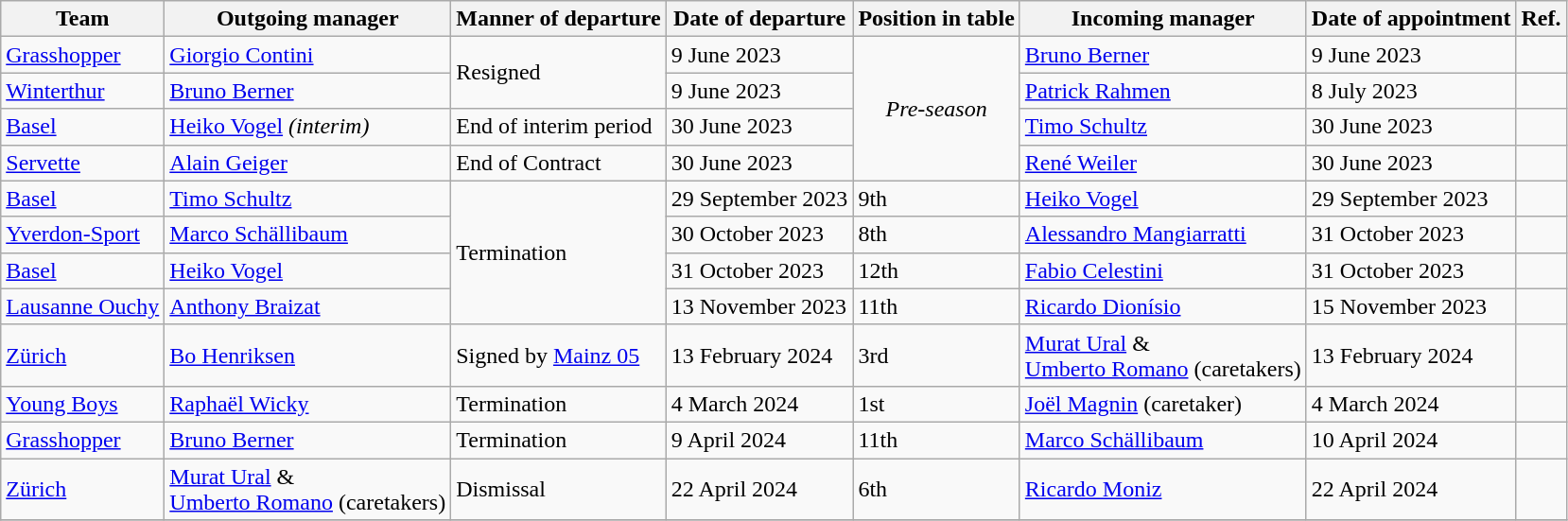<table class="wikitable">
<tr>
<th>Team</th>
<th>Outgoing manager</th>
<th>Manner of departure</th>
<th>Date of departure</th>
<th>Position in table</th>
<th>Incoming manager</th>
<th>Date of appointment</th>
<th>Ref.</th>
</tr>
<tr>
<td><a href='#'>Grasshopper</a></td>
<td> <a href='#'>Giorgio Contini</a></td>
<td rowspan="2">Resigned</td>
<td>9 June 2023</td>
<td align="center" rowspan=4><em>Pre-season</em></td>
<td> <a href='#'>Bruno Berner</a></td>
<td>9 June 2023</td>
<td></td>
</tr>
<tr>
<td><a href='#'>Winterthur</a></td>
<td> <a href='#'>Bruno Berner</a></td>
<td>9 June 2023</td>
<td> <a href='#'>Patrick Rahmen</a></td>
<td>8 July 2023</td>
<td></td>
</tr>
<tr>
<td><a href='#'>Basel</a></td>
<td> <a href='#'>Heiko Vogel</a> <em>(interim)</em></td>
<td>End of interim period</td>
<td>30 June 2023</td>
<td> <a href='#'>Timo Schultz</a></td>
<td>30 June 2023</td>
<td></td>
</tr>
<tr>
<td><a href='#'>Servette</a></td>
<td> <a href='#'>Alain Geiger</a></td>
<td>End of Contract</td>
<td>30 June 2023</td>
<td> <a href='#'>René Weiler</a></td>
<td>30 June 2023</td>
<td></td>
</tr>
<tr>
<td><a href='#'>Basel</a></td>
<td> <a href='#'>Timo Schultz</a></td>
<td rowspan="4">Termination</td>
<td>29 September 2023</td>
<td>9th</td>
<td> <a href='#'>Heiko Vogel</a></td>
<td>29 September 2023</td>
<td></td>
</tr>
<tr>
<td><a href='#'>Yverdon-Sport</a></td>
<td> <a href='#'>Marco Schällibaum</a></td>
<td>30 October 2023</td>
<td>8th</td>
<td> <a href='#'>Alessandro Mangiarratti</a></td>
<td>31 October 2023</td>
<td></td>
</tr>
<tr>
<td><a href='#'>Basel</a></td>
<td> <a href='#'>Heiko Vogel</a></td>
<td>31 October 2023</td>
<td>12th</td>
<td> <a href='#'>Fabio Celestini</a></td>
<td>31 October 2023</td>
<td></td>
</tr>
<tr>
<td><a href='#'>Lausanne Ouchy</a></td>
<td> <a href='#'>Anthony Braizat</a></td>
<td>13 November 2023</td>
<td>11th</td>
<td> <a href='#'>Ricardo Dionísio</a></td>
<td>15 November 2023</td>
<td></td>
</tr>
<tr>
<td><a href='#'>Zürich</a></td>
<td> <a href='#'>Bo Henriksen</a></td>
<td>Signed by <a href='#'>Mainz 05</a></td>
<td>13 February 2024</td>
<td>3rd</td>
<td> <a href='#'>Murat Ural</a> &<br> <a href='#'>Umberto Romano</a> (caretakers)</td>
<td>13 February 2024</td>
<td></td>
</tr>
<tr>
<td><a href='#'>Young Boys</a></td>
<td> <a href='#'>Raphaël Wicky</a></td>
<td>Termination</td>
<td>4 March 2024</td>
<td>1st</td>
<td> <a href='#'>Joël Magnin</a> (caretaker)</td>
<td>4 March 2024</td>
<td></td>
</tr>
<tr>
<td><a href='#'>Grasshopper</a></td>
<td> <a href='#'>Bruno Berner</a></td>
<td>Termination</td>
<td>9 April 2024</td>
<td>11th</td>
<td> <a href='#'>Marco Schällibaum</a></td>
<td>10 April 2024</td>
<td></td>
</tr>
<tr>
<td><a href='#'>Zürich</a></td>
<td> <a href='#'>Murat Ural</a> &<br> <a href='#'>Umberto Romano</a> (caretakers)</td>
<td>Dismissal</td>
<td>22 April 2024</td>
<td>6th</td>
<td> <a href='#'>Ricardo Moniz</a></td>
<td>22 April 2024</td>
<td></td>
</tr>
<tr>
</tr>
</table>
